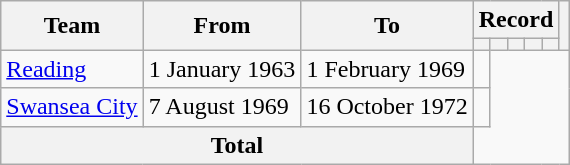<table class=wikitable style="text-align: center">
<tr>
<th rowspan=2>Team</th>
<th rowspan=2>From</th>
<th rowspan=2>To</th>
<th colspan=5>Record</th>
<th rowspan=2></th>
</tr>
<tr>
<th></th>
<th></th>
<th></th>
<th></th>
<th></th>
</tr>
<tr>
<td align=left><a href='#'>Reading</a></td>
<td align=left>1 January 1963</td>
<td align=left>1 February 1969<br></td>
<td></td>
</tr>
<tr>
<td align=left><a href='#'>Swansea City</a></td>
<td align=left>7 August 1969</td>
<td align=left>16 October 1972<br></td>
<td></td>
</tr>
<tr>
<th colspan=3>Total<br></th>
</tr>
</table>
